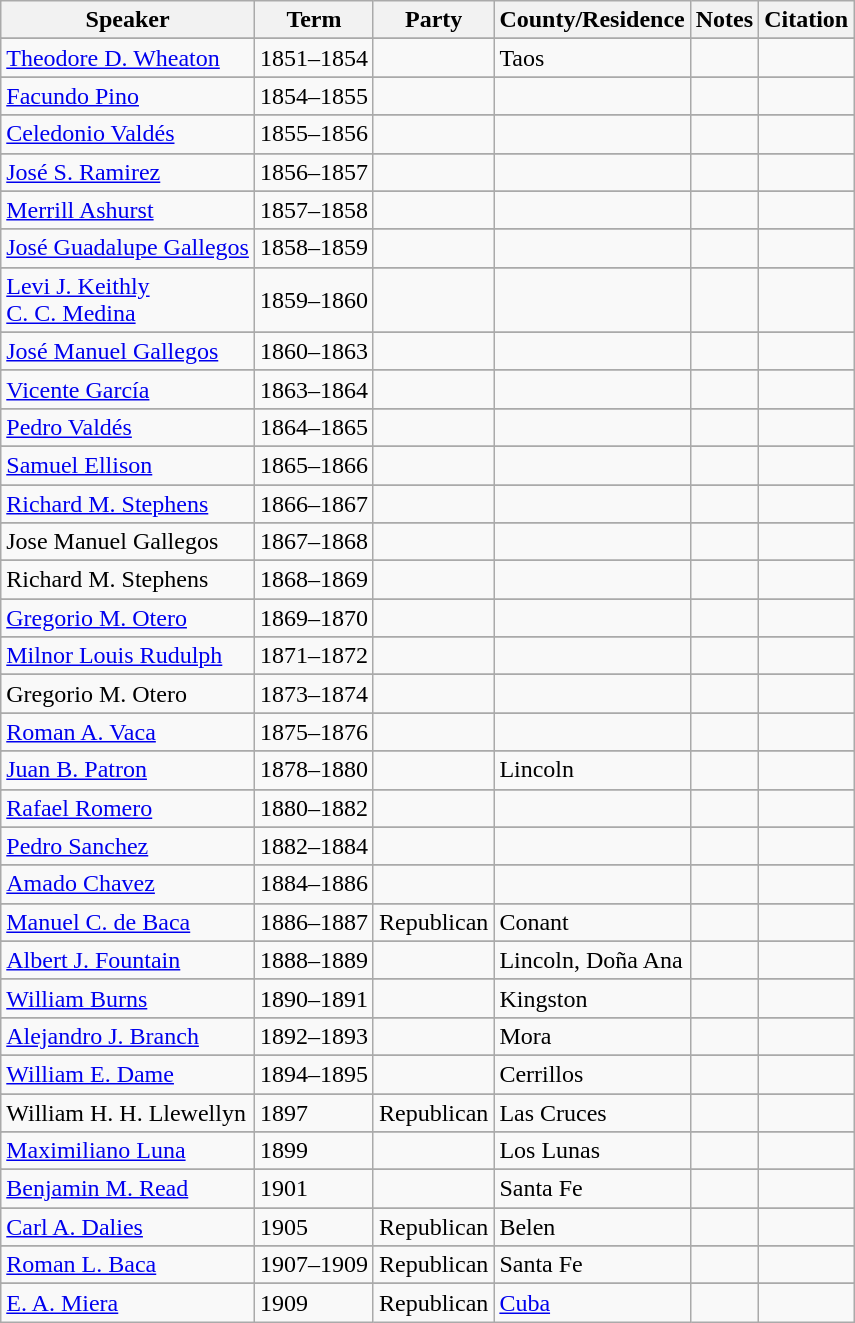<table class="wikitable sortable">
<tr>
<th>Speaker</th>
<th>Term</th>
<th>Party</th>
<th>County/Residence</th>
<th>Notes</th>
<th>Citation</th>
</tr>
<tr>
</tr>
<tr>
<td><a href='#'>Theodore D. Wheaton</a></td>
<td>1851–1854</td>
<td></td>
<td>Taos</td>
<td></td>
<td></td>
</tr>
<tr>
</tr>
<tr>
<td><a href='#'>Facundo Pino</a></td>
<td>1854–1855</td>
<td></td>
<td></td>
<td></td>
<td></td>
</tr>
<tr>
</tr>
<tr>
<td><a href='#'>Celedonio Valdés</a></td>
<td>1855–1856</td>
<td></td>
<td></td>
<td></td>
<td></td>
</tr>
<tr>
</tr>
<tr>
<td><a href='#'>José S. Ramirez</a></td>
<td>1856–1857</td>
<td></td>
<td></td>
<td></td>
<td></td>
</tr>
<tr>
</tr>
<tr>
<td><a href='#'>Merrill Ashurst</a></td>
<td>1857–1858</td>
<td></td>
<td></td>
<td></td>
<td></td>
</tr>
<tr>
</tr>
<tr>
<td><a href='#'>José Guadalupe Gallegos</a></td>
<td>1858–1859</td>
<td></td>
<td></td>
<td></td>
<td></td>
</tr>
<tr>
</tr>
<tr>
<td><a href='#'>Levi J. Keithly</a><br><a href='#'>C. C. Medina</a></td>
<td>1859–1860</td>
<td></td>
<td></td>
<td></td>
<td></td>
</tr>
<tr>
</tr>
<tr>
<td><a href='#'>José Manuel Gallegos</a></td>
<td>1860–1863</td>
<td></td>
<td></td>
<td></td>
<td></td>
</tr>
<tr>
</tr>
<tr>
<td><a href='#'>Vicente García</a></td>
<td>1863–1864</td>
<td></td>
<td></td>
<td></td>
<td></td>
</tr>
<tr>
</tr>
<tr>
<td><a href='#'>Pedro Valdés</a></td>
<td>1864–1865</td>
<td></td>
<td></td>
<td></td>
<td></td>
</tr>
<tr>
</tr>
<tr>
<td><a href='#'>Samuel Ellison</a></td>
<td>1865–1866</td>
<td></td>
<td></td>
<td></td>
<td></td>
</tr>
<tr>
</tr>
<tr>
<td><a href='#'>Richard M. Stephens</a></td>
<td>1866–1867</td>
<td></td>
<td></td>
<td></td>
<td></td>
</tr>
<tr>
</tr>
<tr>
<td>Jose Manuel Gallegos</td>
<td>1867–1868</td>
<td></td>
<td></td>
<td></td>
<td></td>
</tr>
<tr>
</tr>
<tr>
<td>Richard M. Stephens</td>
<td>1868–1869</td>
<td></td>
<td></td>
<td></td>
<td></td>
</tr>
<tr>
</tr>
<tr>
<td><a href='#'>Gregorio M. Otero</a></td>
<td>1869–1870</td>
<td></td>
<td></td>
<td></td>
<td></td>
</tr>
<tr>
</tr>
<tr>
<td><a href='#'>Milnor Louis Rudulph</a></td>
<td>1871–1872</td>
<td></td>
<td></td>
<td></td>
<td></td>
</tr>
<tr>
</tr>
<tr>
<td>Gregorio M. Otero</td>
<td>1873–1874</td>
<td></td>
<td></td>
<td></td>
<td></td>
</tr>
<tr>
</tr>
<tr>
<td><a href='#'>Roman A. Vaca</a></td>
<td>1875–1876</td>
<td></td>
<td></td>
<td></td>
<td></td>
</tr>
<tr>
</tr>
<tr>
<td><a href='#'>Juan B. Patron</a></td>
<td>1878–1880</td>
<td></td>
<td>Lincoln</td>
<td></td>
<td></td>
</tr>
<tr>
</tr>
<tr>
<td><a href='#'>Rafael Romero</a></td>
<td>1880–1882</td>
<td></td>
<td></td>
<td></td>
<td></td>
</tr>
<tr>
</tr>
<tr>
<td><a href='#'>Pedro Sanchez</a></td>
<td>1882–1884</td>
<td></td>
<td></td>
<td></td>
<td></td>
</tr>
<tr>
</tr>
<tr>
<td><a href='#'>Amado Chavez</a></td>
<td>1884–1886</td>
<td></td>
<td></td>
<td></td>
<td></td>
</tr>
<tr>
</tr>
<tr>
<td><a href='#'>Manuel C. de Baca</a></td>
<td>1886–1887</td>
<td>Republican</td>
<td>Conant</td>
<td></td>
<td></td>
</tr>
<tr>
</tr>
<tr>
<td><a href='#'>Albert J. Fountain</a></td>
<td>1888–1889</td>
<td></td>
<td>Lincoln, Doña Ana</td>
<td></td>
<td></td>
</tr>
<tr>
</tr>
<tr>
<td><a href='#'>William Burns</a></td>
<td>1890–1891</td>
<td></td>
<td>Kingston</td>
<td></td>
<td></td>
</tr>
<tr>
</tr>
<tr>
<td><a href='#'>Alejandro J. Branch</a></td>
<td>1892–1893</td>
<td></td>
<td>Mora</td>
<td></td>
<td></td>
</tr>
<tr>
</tr>
<tr>
<td><a href='#'>William E. Dame</a></td>
<td>1894–1895</td>
<td></td>
<td>Cerrillos</td>
<td></td>
<td></td>
</tr>
<tr>
</tr>
<tr>
<td>William H. H. Llewellyn</td>
<td>1897</td>
<td>Republican</td>
<td>Las Cruces</td>
<td></td>
<td></td>
</tr>
<tr>
</tr>
<tr>
<td><a href='#'>Maximiliano Luna</a></td>
<td>1899</td>
<td></td>
<td>Los Lunas</td>
<td></td>
<td></td>
</tr>
<tr>
</tr>
<tr>
<td><a href='#'>Benjamin M. Read</a></td>
<td>1901</td>
<td></td>
<td>Santa Fe</td>
<td></td>
<td></td>
</tr>
<tr>
</tr>
<tr>
<td><a href='#'>Carl A. Dalies</a></td>
<td>1905</td>
<td>Republican</td>
<td>Belen</td>
<td></td>
<td></td>
</tr>
<tr>
</tr>
<tr>
<td><a href='#'>Roman L. Baca</a></td>
<td>1907–1909</td>
<td>Republican</td>
<td>Santa Fe</td>
<td></td>
<td></td>
</tr>
<tr>
</tr>
<tr>
<td><a href='#'>E. A. Miera</a></td>
<td>1909</td>
<td>Republican</td>
<td><a href='#'>Cuba</a></td>
<td></td>
<td></td>
</tr>
</table>
